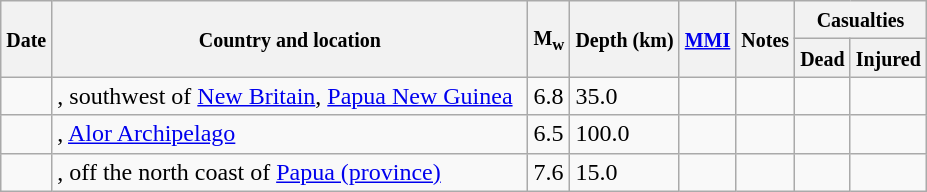<table class="wikitable sortable sort-under" style="border:1px black; margin-left:1em;">
<tr>
<th rowspan="2"><small>Date</small></th>
<th rowspan="2" style="width: 310px"><small>Country and location</small></th>
<th rowspan="2"><small>M<sub>w</sub></small></th>
<th rowspan="2"><small>Depth (km)</small></th>
<th rowspan="2"><small><a href='#'>MMI</a></small></th>
<th rowspan="2" class="unsortable"><small>Notes</small></th>
<th colspan="2"><small>Casualties</small></th>
</tr>
<tr>
<th><small>Dead</small></th>
<th><small>Injured</small></th>
</tr>
<tr>
<td></td>
<td>, southwest of <a href='#'>New Britain</a>, <a href='#'>Papua New Guinea</a></td>
<td>6.8</td>
<td>35.0</td>
<td></td>
<td></td>
<td></td>
<td></td>
</tr>
<tr>
<td></td>
<td>, <a href='#'>Alor Archipelago</a></td>
<td>6.5</td>
<td>100.0</td>
<td></td>
<td></td>
<td></td>
<td></td>
</tr>
<tr>
<td></td>
<td>, off the north coast of <a href='#'>Papua (province)</a></td>
<td>7.6</td>
<td>15.0</td>
<td></td>
<td></td>
<td></td>
<td></td>
</tr>
</table>
